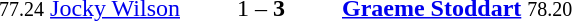<table style="text-align:center">
<tr>
<th width=223></th>
<th width=100></th>
<th width=223></th>
</tr>
<tr>
<td align=right><small>77.24</small> <a href='#'>Jocky Wilson</a> </td>
<td>1 – <strong>3</strong></td>
<td align=left> <strong><a href='#'>Graeme Stoddart</a></strong> <small>78.20</small></td>
</tr>
</table>
